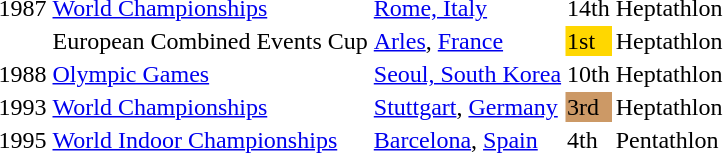<table>
<tr>
<td>1987</td>
<td><a href='#'>World Championships</a></td>
<td><a href='#'>Rome, Italy</a></td>
<td>14th</td>
<td>Heptathlon</td>
</tr>
<tr>
<td></td>
<td>European Combined Events Cup</td>
<td><a href='#'>Arles</a>, <a href='#'>France</a></td>
<td bgcolor="gold">1st</td>
<td>Heptathlon</td>
</tr>
<tr>
<td>1988</td>
<td><a href='#'>Olympic Games</a></td>
<td><a href='#'>Seoul, South Korea</a></td>
<td align="center">10th</td>
<td>Heptathlon</td>
</tr>
<tr>
<td>1993</td>
<td><a href='#'>World Championships</a></td>
<td><a href='#'>Stuttgart</a>, <a href='#'>Germany</a></td>
<td bgcolor="cc9966">3rd</td>
<td>Heptathlon</td>
</tr>
<tr>
<td>1995</td>
<td><a href='#'>World Indoor Championships</a></td>
<td><a href='#'>Barcelona</a>, <a href='#'>Spain</a></td>
<td>4th</td>
<td>Pentathlon</td>
</tr>
</table>
